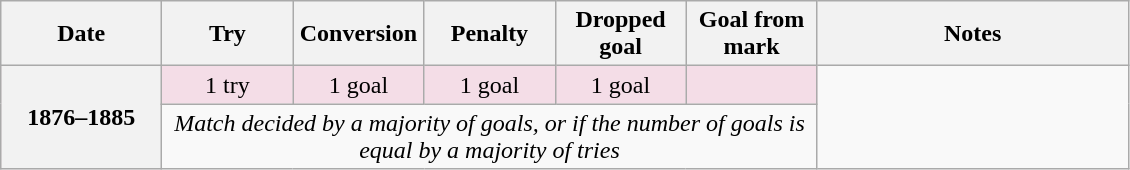<table class="wikitable">
<tr>
<th scope="col" width="100px">Date</th>
<th scope="col" width="80px">Try</th>
<th scope="col" width="80px">Conversion</th>
<th scope="col" width="80px">Penalty</th>
<th scope="col" width="80px">Dropped goal</th>
<th scope="col" width="80px">Goal from mark</th>
<th scope="col" width="200px">Notes<br></th>
</tr>
<tr style="text-align:center; background:#F4DDE7;">
<th rowspan="2">1876–1885</th>
<td>1 try</td>
<td>1 goal</td>
<td>1 goal</td>
<td>1 goal</td>
<td></td>
</tr>
<tr style="text-align:center;">
<td colspan="5"><em>Match decided by a majority of goals, or if the number of goals is equal by a majority of tries</em><br></td>
</tr>
</table>
